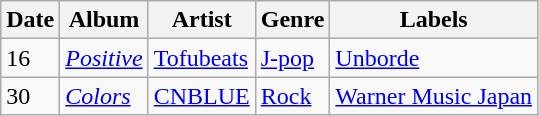<table class="wikitable">
<tr>
<th>Date</th>
<th>Album</th>
<th>Artist</th>
<th>Genre</th>
<th>Labels</th>
</tr>
<tr>
<td>16</td>
<td><a href='#'><em>Positive</em></a></td>
<td><a href='#'>Tofubeats</a></td>
<td><a href='#'>J-pop</a></td>
<td><a href='#'>Unborde</a></td>
</tr>
<tr>
<td>30</td>
<td><em><a href='#'>Colors</a></em></td>
<td><a href='#'>CNBLUE</a></td>
<td><a href='#'>Rock</a></td>
<td><a href='#'>Warner Music Japan</a></td>
</tr>
</table>
